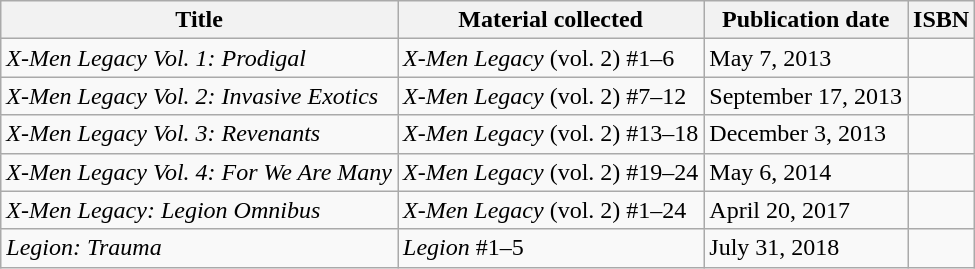<table class="wikitable">
<tr>
<th>Title</th>
<th>Material collected</th>
<th>Publication date</th>
<th>ISBN</th>
</tr>
<tr>
<td><em>X-Men Legacy Vol. 1: Prodigal</em></td>
<td><em>X-Men Legacy</em> (vol. 2) #1–6</td>
<td>May 7, 2013</td>
<td></td>
</tr>
<tr>
<td><em>X-Men Legacy Vol. 2: Invasive Exotics</em></td>
<td><em>X-Men Legacy</em> (vol. 2) #7–12</td>
<td>September 17, 2013</td>
<td></td>
</tr>
<tr>
<td><em>X-Men Legacy Vol. 3: Revenants</em></td>
<td><em>X-Men Legacy</em> (vol. 2) #13–18</td>
<td>December 3, 2013</td>
<td></td>
</tr>
<tr>
<td><em>X-Men Legacy Vol. 4: For We Are Many</em></td>
<td><em>X-Men Legacy</em> (vol. 2) #19–24</td>
<td>May 6, 2014</td>
<td></td>
</tr>
<tr>
<td><em>X-Men Legacy: Legion Omnibus</em></td>
<td><em>X-Men Legacy</em> (vol. 2) #1–24</td>
<td>April 20, 2017</td>
<td></td>
</tr>
<tr>
<td><em>Legion: Trauma</em></td>
<td><em>Legion</em> #1–5</td>
<td>July 31, 2018</td>
<td></td>
</tr>
</table>
